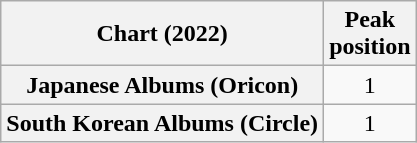<table class="wikitable sortable plainrowheaders" style="text-align:center">
<tr>
<th scope="col">Chart (2022)</th>
<th scope="col">Peak<br>position</th>
</tr>
<tr>
<th scope="row">Japanese Albums (Oricon)</th>
<td>1</td>
</tr>
<tr>
<th scope="row">South Korean Albums (Circle)</th>
<td>1</td>
</tr>
</table>
